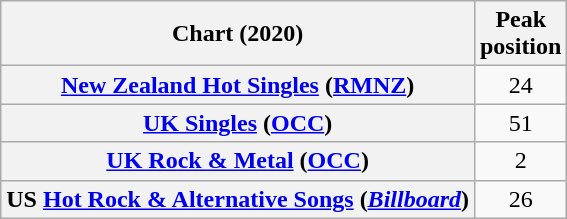<table class="wikitable sortable plainrowheaders" style="text-align:center">
<tr>
<th scope="col">Chart (2020)</th>
<th scope="col">Peak<br>position</th>
</tr>
<tr>
<th scope="row"><a href='#'>New Zealand Hot Singles</a> (<a href='#'>RMNZ</a>)</th>
<td>24</td>
</tr>
<tr>
<th scope="row"><a href='#'>UK Singles</a> (<a href='#'>OCC</a>)</th>
<td>51</td>
</tr>
<tr>
<th scope="row"><a href='#'>UK Rock & Metal</a> (<a href='#'>OCC</a>)</th>
<td>2</td>
</tr>
<tr>
<th scope="row">US <a href='#'>Hot Rock & Alternative Songs</a> (<em><a href='#'>Billboard</a></em>)</th>
<td>26</td>
</tr>
</table>
